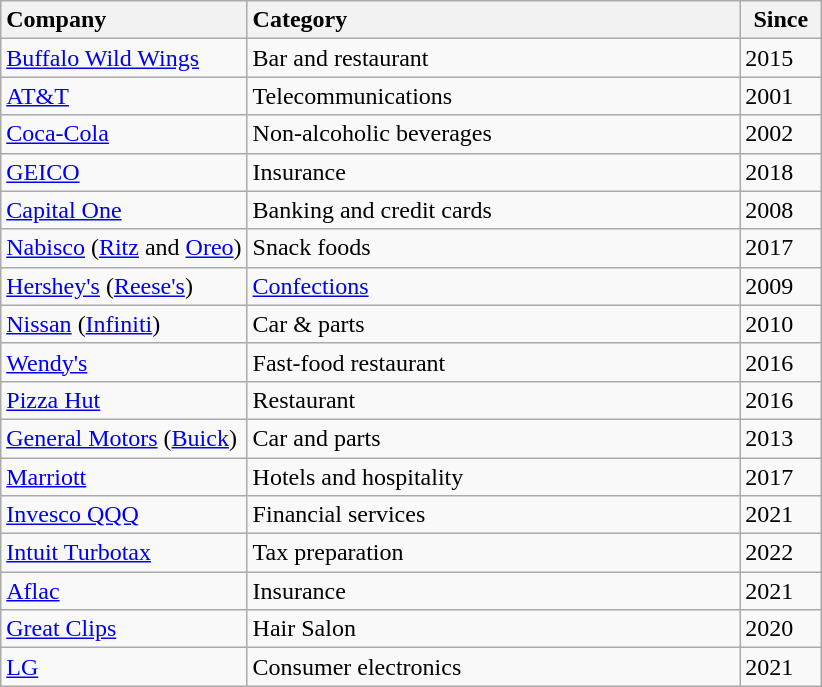<table class="wikitable" |>
<tr>
<th style="width:30%; text-align:left;">Company</th>
<th style="width:60%; text-align:left;">Category</th>
<th style="width:10%; text-align:center;">Since</th>
</tr>
<tr>
<td><a href='#'>Buffalo Wild Wings</a></td>
<td>Bar and restaurant</td>
<td>2015</td>
</tr>
<tr>
<td><a href='#'>AT&T</a></td>
<td>Telecommunications</td>
<td>2001</td>
</tr>
<tr>
<td><a href='#'>Coca-Cola</a></td>
<td>Non-alcoholic beverages</td>
<td>2002</td>
</tr>
<tr>
<td><a href='#'>GEICO</a></td>
<td>Insurance</td>
<td>2018</td>
</tr>
<tr>
<td><a href='#'>Capital One</a></td>
<td>Banking and credit cards</td>
<td>2008</td>
</tr>
<tr>
<td><a href='#'>Nabisco</a> (<a href='#'>Ritz</a> and <a href='#'>Oreo</a>)</td>
<td>Snack foods</td>
<td>2017</td>
</tr>
<tr>
<td><a href='#'>Hershey's</a> (<a href='#'>Reese's</a>)</td>
<td><a href='#'>Confections</a></td>
<td>2009</td>
</tr>
<tr>
<td><a href='#'>Nissan</a> (<a href='#'>Infiniti</a>)</td>
<td>Car & parts</td>
<td>2010</td>
</tr>
<tr>
<td><a href='#'>Wendy's</a></td>
<td>Fast-food restaurant</td>
<td>2016</td>
</tr>
<tr>
<td><a href='#'>Pizza Hut</a></td>
<td>Restaurant</td>
<td>2016</td>
</tr>
<tr>
<td><a href='#'>General Motors</a> (<a href='#'>Buick</a>)</td>
<td>Car and parts</td>
<td>2013</td>
</tr>
<tr>
<td><a href='#'>Marriott</a></td>
<td>Hotels and hospitality</td>
<td>2017</td>
</tr>
<tr>
<td><a href='#'>Invesco QQQ</a></td>
<td>Financial services</td>
<td>2021</td>
</tr>
<tr>
<td><a href='#'>Intuit Turbotax</a></td>
<td>Tax preparation</td>
<td>2022</td>
</tr>
<tr>
<td><a href='#'>Aflac</a></td>
<td>Insurance</td>
<td>2021</td>
</tr>
<tr>
<td><a href='#'>Great Clips</a></td>
<td>Hair Salon</td>
<td>2020</td>
</tr>
<tr>
<td><a href='#'>LG</a></td>
<td>Consumer electronics</td>
<td>2021</td>
</tr>
</table>
